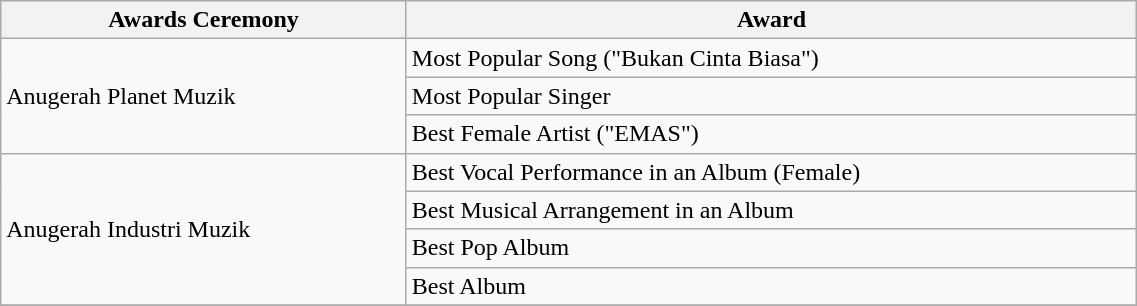<table class="wikitable" width="60%">
<tr>
<th align="center">Awards Ceremony</th>
<th align="center">Award</th>
</tr>
<tr>
<td rowspan="3">Anugerah Planet Muzik</td>
<td align="left">Most Popular Song ("Bukan Cinta Biasa")</td>
</tr>
<tr>
<td align="left">Most Popular Singer</td>
</tr>
<tr>
<td align="left">Best Female Artist ("EMAS")</td>
</tr>
<tr>
<td rowspan="4">Anugerah Industri Muzik</td>
<td align="left">Best Vocal Performance in an Album (Female)</td>
</tr>
<tr>
<td align="left">Best Musical Arrangement in an Album</td>
</tr>
<tr>
<td align="left">Best Pop Album</td>
</tr>
<tr>
<td align="left">Best Album</td>
</tr>
<tr>
</tr>
</table>
